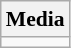<table class="wikitable" style="white-space:nowrap; font-size:90%;">
<tr>
<th>Media</th>
</tr>
<tr>
<td></td>
</tr>
</table>
